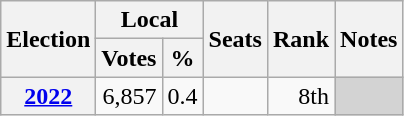<table class="wikitable" style="text-align:right">
<tr>
<th rowspan="2">Election</th>
<th colspan="2">Local</th>
<th rowspan="2">Seats</th>
<th rowspan="2">Rank</th>
<th rowspan="2">Notes</th>
</tr>
<tr>
<th>Votes</th>
<th>%</th>
</tr>
<tr>
<th><a href='#'>2022</a></th>
<td>6,857</td>
<td>0.4</td>
<td></td>
<td> 8th</td>
<td bgcolor="lightgrey"></td>
</tr>
</table>
